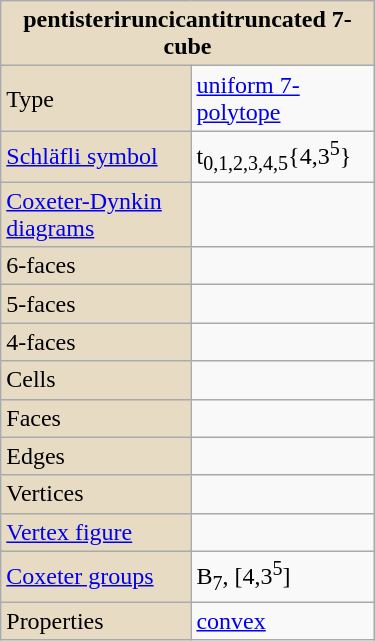<table class="wikitable" style="margin-left:10px; float:right; width:250px;">
<tr>
<th style="background:#e7dcc3;" colspan="2">pentisteriruncicantitruncated 7-cube</th>
</tr>
<tr>
<td style="background:#e7dcc3;">Type</td>
<td><a href='#'>uniform 7-polytope</a></td>
</tr>
<tr>
<td style="background:#e7dcc3;"><a href='#'>Schläfli symbol</a></td>
<td>t<sub>0,1,2,3,4,5</sub>{4,3<sup>5</sup>}</td>
</tr>
<tr>
<td style="background:#e7dcc3;"><a href='#'>Coxeter-Dynkin diagrams</a></td>
<td></td>
</tr>
<tr>
<td style="background:#e7dcc3;">6-faces</td>
<td></td>
</tr>
<tr>
<td style="background:#e7dcc3;">5-faces</td>
<td></td>
</tr>
<tr>
<td style="background:#e7dcc3;">4-faces</td>
<td></td>
</tr>
<tr>
<td style="background:#e7dcc3;">Cells</td>
<td></td>
</tr>
<tr>
<td style="background:#e7dcc3;">Faces</td>
<td></td>
</tr>
<tr>
<td style="background:#e7dcc3;">Edges</td>
<td></td>
</tr>
<tr>
<td style="background:#e7dcc3;">Vertices</td>
<td></td>
</tr>
<tr>
<td style="background:#e7dcc3;"><a href='#'>Vertex figure</a></td>
<td></td>
</tr>
<tr>
<td style="background:#e7dcc3;"><a href='#'>Coxeter groups</a></td>
<td>B<sub>7</sub>, [4,3<sup>5</sup>]</td>
</tr>
<tr>
<td style="background:#e7dcc3;">Properties</td>
<td><a href='#'>convex</a></td>
</tr>
</table>
